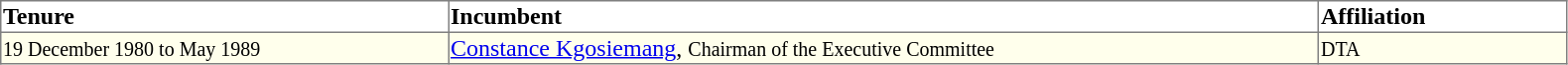<table border=1 style="border-collapse: collapse">
<tr align=left>
<th width="18%">Tenure</th>
<th width="35%">Incumbent</th>
<th width="10%">Affiliation</th>
</tr>
<tr valign=top bgcolor="#ffffec">
<td><small>19 December 1980 to May 1989</small></td>
<td><a href='#'>Constance Kgosiemang</a>, <small>Chairman of the Executive Committee</small></td>
<td><small>DTA</small></td>
</tr>
</table>
